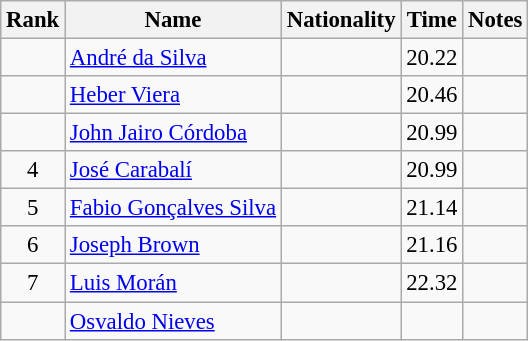<table class="wikitable sortable" style="text-align:center;font-size:95%">
<tr>
<th>Rank</th>
<th>Name</th>
<th>Nationality</th>
<th>Time</th>
<th>Notes</th>
</tr>
<tr>
<td></td>
<td align=left><a href='#'>André da Silva</a></td>
<td align=left></td>
<td>20.22</td>
<td></td>
</tr>
<tr>
<td></td>
<td align=left><a href='#'>Heber Viera</a></td>
<td align=left></td>
<td>20.46</td>
<td></td>
</tr>
<tr>
<td></td>
<td align=left><a href='#'>John Jairo Córdoba</a></td>
<td align=left></td>
<td>20.99</td>
<td></td>
</tr>
<tr>
<td>4</td>
<td align=left><a href='#'>José Carabalí</a></td>
<td align=left></td>
<td>20.99</td>
<td></td>
</tr>
<tr>
<td>5</td>
<td align=left><a href='#'>Fabio Gonçalves Silva</a></td>
<td align=left></td>
<td>21.14</td>
<td></td>
</tr>
<tr>
<td>6</td>
<td align=left><a href='#'>Joseph Brown</a></td>
<td align=left></td>
<td>21.16</td>
<td></td>
</tr>
<tr>
<td>7</td>
<td align=left><a href='#'>Luis Morán</a></td>
<td align=left></td>
<td>22.32</td>
<td></td>
</tr>
<tr>
<td></td>
<td align=left><a href='#'>Osvaldo Nieves</a></td>
<td align=left></td>
<td></td>
<td></td>
</tr>
</table>
